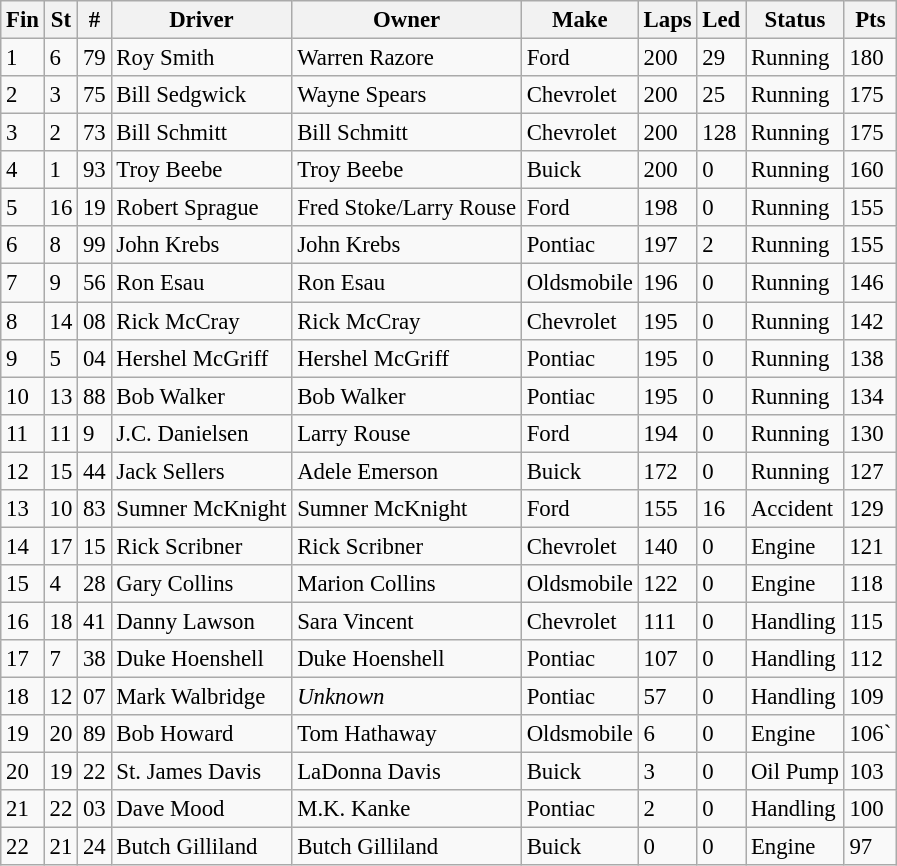<table class="wikitable" style="font-size: 95%;">
<tr>
<th>Fin</th>
<th>St</th>
<th>#</th>
<th>Driver</th>
<th>Owner</th>
<th>Make</th>
<th>Laps</th>
<th>Led</th>
<th>Status</th>
<th>Pts</th>
</tr>
<tr>
<td>1</td>
<td>6</td>
<td>79</td>
<td>Roy Smith</td>
<td>Warren Razore</td>
<td>Ford</td>
<td>200</td>
<td>29</td>
<td>Running</td>
<td>180</td>
</tr>
<tr>
<td>2</td>
<td>3</td>
<td>75</td>
<td>Bill Sedgwick</td>
<td>Wayne Spears</td>
<td>Chevrolet</td>
<td>200</td>
<td>25</td>
<td>Running</td>
<td>175</td>
</tr>
<tr>
<td>3</td>
<td>2</td>
<td>73</td>
<td>Bill Schmitt</td>
<td>Bill Schmitt</td>
<td>Chevrolet</td>
<td>200</td>
<td>128</td>
<td>Running</td>
<td>175</td>
</tr>
<tr>
<td>4</td>
<td>1</td>
<td>93</td>
<td>Troy Beebe</td>
<td>Troy Beebe</td>
<td>Buick</td>
<td>200</td>
<td>0</td>
<td>Running</td>
<td>160</td>
</tr>
<tr>
<td>5</td>
<td>16</td>
<td>19</td>
<td>Robert Sprague</td>
<td>Fred Stoke/Larry Rouse</td>
<td>Ford</td>
<td>198</td>
<td>0</td>
<td>Running</td>
<td>155</td>
</tr>
<tr>
<td>6</td>
<td>8</td>
<td>99</td>
<td>John Krebs</td>
<td>John Krebs</td>
<td>Pontiac</td>
<td>197</td>
<td>2</td>
<td>Running</td>
<td>155</td>
</tr>
<tr>
<td>7</td>
<td>9</td>
<td>56</td>
<td>Ron Esau</td>
<td>Ron Esau</td>
<td>Oldsmobile</td>
<td>196</td>
<td>0</td>
<td>Running</td>
<td>146</td>
</tr>
<tr>
<td>8</td>
<td>14</td>
<td>08</td>
<td>Rick McCray</td>
<td>Rick McCray</td>
<td>Chevrolet</td>
<td>195</td>
<td>0</td>
<td>Running</td>
<td>142</td>
</tr>
<tr>
<td>9</td>
<td>5</td>
<td>04</td>
<td>Hershel McGriff</td>
<td>Hershel McGriff</td>
<td>Pontiac</td>
<td>195</td>
<td>0</td>
<td>Running</td>
<td>138</td>
</tr>
<tr>
<td>10</td>
<td>13</td>
<td>88</td>
<td>Bob Walker</td>
<td>Bob Walker</td>
<td>Pontiac</td>
<td>195</td>
<td>0</td>
<td>Running</td>
<td>134</td>
</tr>
<tr>
<td>11</td>
<td>11</td>
<td>9</td>
<td>J.C. Danielsen</td>
<td>Larry Rouse</td>
<td>Ford</td>
<td>194</td>
<td>0</td>
<td>Running</td>
<td>130</td>
</tr>
<tr>
<td>12</td>
<td>15</td>
<td>44</td>
<td>Jack Sellers</td>
<td>Adele Emerson</td>
<td>Buick</td>
<td>172</td>
<td>0</td>
<td>Running</td>
<td>127</td>
</tr>
<tr>
<td>13</td>
<td>10</td>
<td>83</td>
<td>Sumner McKnight</td>
<td>Sumner McKnight</td>
<td>Ford</td>
<td>155</td>
<td>16</td>
<td>Accident</td>
<td>129</td>
</tr>
<tr>
<td>14</td>
<td>17</td>
<td>15</td>
<td>Rick Scribner</td>
<td>Rick Scribner</td>
<td>Chevrolet</td>
<td>140</td>
<td>0</td>
<td>Engine</td>
<td>121</td>
</tr>
<tr>
<td>15</td>
<td>4</td>
<td>28</td>
<td>Gary Collins</td>
<td>Marion Collins</td>
<td>Oldsmobile</td>
<td>122</td>
<td>0</td>
<td>Engine</td>
<td>118</td>
</tr>
<tr>
<td>16</td>
<td>18</td>
<td>41</td>
<td>Danny Lawson</td>
<td>Sara Vincent</td>
<td>Chevrolet</td>
<td>111</td>
<td>0</td>
<td>Handling</td>
<td>115</td>
</tr>
<tr>
<td>17</td>
<td>7</td>
<td>38</td>
<td>Duke Hoenshell</td>
<td>Duke Hoenshell</td>
<td>Pontiac</td>
<td>107</td>
<td>0</td>
<td>Handling</td>
<td>112</td>
</tr>
<tr>
<td>18</td>
<td>12</td>
<td>07</td>
<td>Mark Walbridge</td>
<td><em>Unknown</em></td>
<td>Pontiac</td>
<td>57</td>
<td>0</td>
<td>Handling</td>
<td>109</td>
</tr>
<tr>
<td>19</td>
<td>20</td>
<td>89</td>
<td>Bob Howard</td>
<td>Tom Hathaway</td>
<td>Oldsmobile</td>
<td>6</td>
<td>0</td>
<td>Engine</td>
<td>106`</td>
</tr>
<tr>
<td>20</td>
<td>19</td>
<td>22</td>
<td>St. James Davis</td>
<td>LaDonna Davis</td>
<td>Buick</td>
<td>3</td>
<td>0</td>
<td>Oil Pump</td>
<td>103</td>
</tr>
<tr>
<td>21</td>
<td>22</td>
<td>03</td>
<td>Dave Mood</td>
<td>M.K. Kanke</td>
<td>Pontiac</td>
<td>2</td>
<td>0</td>
<td>Handling</td>
<td>100</td>
</tr>
<tr>
<td>22</td>
<td>21</td>
<td>24</td>
<td>Butch Gilliland</td>
<td>Butch Gilliland</td>
<td>Buick</td>
<td>0</td>
<td>0</td>
<td>Engine</td>
<td>97</td>
</tr>
</table>
